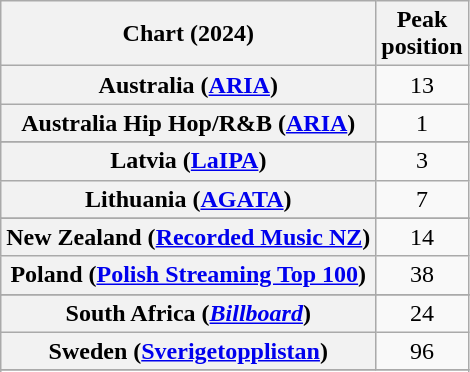<table class="wikitable sortable plainrowheaders" style="text-align:center">
<tr>
<th scope="col">Chart (2024)</th>
<th scope="col">Peak<br>position</th>
</tr>
<tr>
<th scope="row">Australia (<a href='#'>ARIA</a>)</th>
<td>13</td>
</tr>
<tr>
<th scope="row">Australia Hip Hop/R&B (<a href='#'>ARIA</a>)</th>
<td>1</td>
</tr>
<tr>
</tr>
<tr>
</tr>
<tr>
</tr>
<tr>
</tr>
<tr>
<th scope="row">Latvia (<a href='#'>LaIPA</a>)</th>
<td>3</td>
</tr>
<tr>
<th scope="row">Lithuania (<a href='#'>AGATA</a>)</th>
<td>7</td>
</tr>
<tr>
</tr>
<tr>
<th scope="row">New Zealand (<a href='#'>Recorded Music NZ</a>)</th>
<td>14</td>
</tr>
<tr>
<th scope="row">Poland (<a href='#'>Polish Streaming Top 100</a>)</th>
<td>38</td>
</tr>
<tr>
</tr>
<tr>
<th scope="row">South Africa (<em><a href='#'>Billboard</a></em>)</th>
<td>24</td>
</tr>
<tr>
<th scope="row">Sweden (<a href='#'>Sverigetopplistan</a>)</th>
<td>96</td>
</tr>
<tr>
</tr>
<tr>
</tr>
<tr>
</tr>
<tr>
</tr>
<tr>
</tr>
</table>
